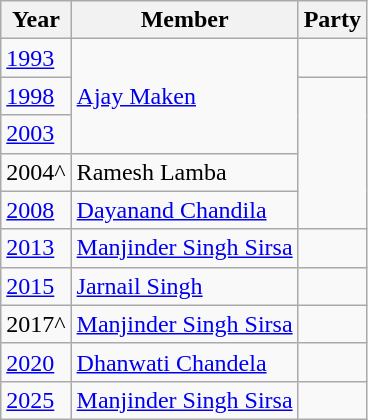<table class="wikitable">
<tr>
<th>Year</th>
<th>Member</th>
<th colspan="2">Party</th>
</tr>
<tr>
<td><a href='#'>1993</a></td>
<td rowspan="3"><a href='#'>Ajay Maken</a></td>
<td></td>
</tr>
<tr>
<td><a href='#'>1998</a></td>
</tr>
<tr>
<td><a href='#'>2003</a></td>
</tr>
<tr>
<td>2004^</td>
<td>Ramesh Lamba</td>
</tr>
<tr>
<td><a href='#'>2008</a></td>
<td><a href='#'>Dayanand Chandila</a></td>
</tr>
<tr>
<td><a href='#'>2013</a></td>
<td><a href='#'>Manjinder Singh Sirsa</a></td>
<td></td>
</tr>
<tr>
<td><a href='#'>2015</a></td>
<td><a href='#'>Jarnail Singh</a></td>
<td></td>
</tr>
<tr>
<td>2017^</td>
<td><a href='#'>Manjinder Singh Sirsa</a></td>
<td></td>
</tr>
<tr>
<td><a href='#'>2020</a></td>
<td><a href='#'>Dhanwati Chandela</a></td>
<td></td>
</tr>
<tr>
<td><a href='#'>2025</a></td>
<td><a href='#'>Manjinder Singh Sirsa</a></td>
<td></td>
</tr>
</table>
